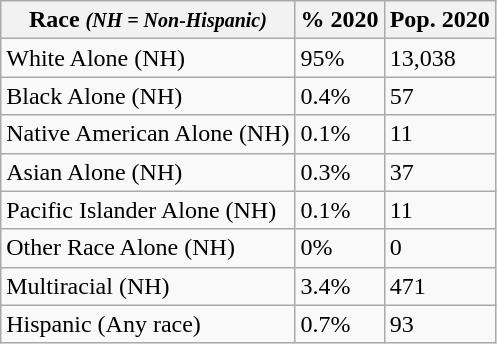<table class="wikitable">
<tr>
<th>Race <em><small>(NH = Non-Hispanic)</small></em></th>
<th>% 2020</th>
<th>Pop. 2020</th>
</tr>
<tr>
<td>White Alone (NH)</td>
<td>95%</td>
<td>13,038</td>
</tr>
<tr>
<td>Black Alone (NH)</td>
<td>0.4%</td>
<td>57</td>
</tr>
<tr>
<td>Native American Alone (NH)</td>
<td>0.1%</td>
<td>11</td>
</tr>
<tr>
<td>Asian Alone (NH)</td>
<td>0.3%</td>
<td>37</td>
</tr>
<tr>
<td>Pacific Islander Alone (NH)</td>
<td>0.1%</td>
<td>11</td>
</tr>
<tr>
<td>Other Race Alone (NH)</td>
<td>0%</td>
<td>0</td>
</tr>
<tr>
<td>Multiracial (NH)</td>
<td>3.4%</td>
<td>471</td>
</tr>
<tr>
<td>Hispanic (Any race)</td>
<td>0.7%</td>
<td>93</td>
</tr>
</table>
